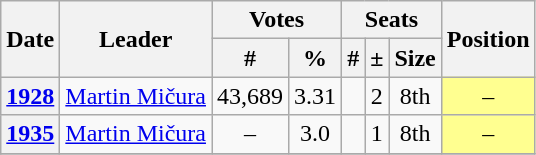<table class="wikitable" style=text-align:center>
<tr>
<th rowspan="2">Date</th>
<th rowspan="2">Leader</th>
<th colspan="2">Votes</th>
<th colspan="3">Seats</th>
<th rowspan="2">Position</th>
</tr>
<tr>
<th>#</th>
<th>%</th>
<th>#</th>
<th>±</th>
<th>Size</th>
</tr>
<tr>
<th><a href='#'>1928</a></th>
<td><a href='#'>Martin Mičura</a></td>
<td>43,689</td>
<td>3.31</td>
<td></td>
<td> 2</td>
<td>8th</td>
<td style="background:#ffff90;" align=center>–</td>
</tr>
<tr>
<th><a href='#'>1935</a></th>
<td><a href='#'>Martin Mičura</a></td>
<td>–</td>
<td>3.0</td>
<td></td>
<td> 1</td>
<td>8th</td>
<td style="background:#ffff90;" align=center>–</td>
</tr>
<tr>
</tr>
</table>
